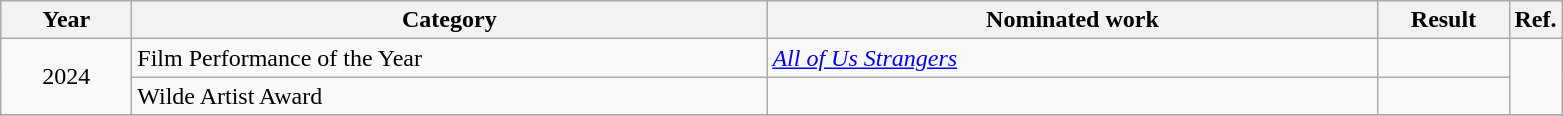<table class=wikitable>
<tr>
<th scope="col" style="width:5em;">Year</th>
<th scope="col" style="width:26em;">Category</th>
<th scope="col" style="width:25em;">Nominated work</th>
<th scope="col" style="width:5em;">Result</th>
<th>Ref.</th>
</tr>
<tr>
<td rowspan=2 align="center">2024</td>
<td>Film Performance of the Year</td>
<td><em><a href='#'>All of Us Strangers</a></em></td>
<td></td>
<td rowspan=2 align="center"></td>
</tr>
<tr>
<td>Wilde Artist Award</td>
<td></td>
<td></td>
</tr>
<tr>
</tr>
</table>
